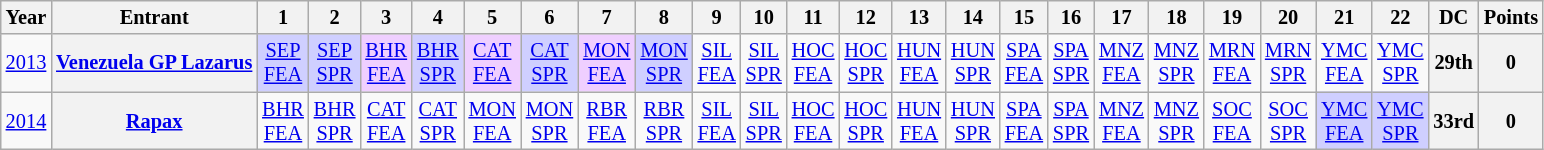<table class="wikitable" style="text-align:center; font-size:85%">
<tr>
<th>Year</th>
<th>Entrant</th>
<th>1</th>
<th>2</th>
<th>3</th>
<th>4</th>
<th>5</th>
<th>6</th>
<th>7</th>
<th>8</th>
<th>9</th>
<th>10</th>
<th>11</th>
<th>12</th>
<th>13</th>
<th>14</th>
<th>15</th>
<th>16</th>
<th>17</th>
<th>18</th>
<th>19</th>
<th>20</th>
<th>21</th>
<th>22</th>
<th>DC</th>
<th>Points</th>
</tr>
<tr>
<td><a href='#'>2013</a></td>
<th nowrap><a href='#'>Venezuela GP Lazarus</a></th>
<td style="background:#CFCFFF;"><a href='#'>SEP<br>FEA</a><br></td>
<td style="background:#CFCFFF;"><a href='#'>SEP<br>SPR</a><br></td>
<td style="background:#efcfff;"><a href='#'>BHR<br>FEA</a><br></td>
<td style="background:#CFCFFF;"><a href='#'>BHR<br>SPR</a><br></td>
<td style="background:#efcfff;"><a href='#'>CAT<br>FEA</a><br></td>
<td style="background:#CFCFFF;"><a href='#'>CAT<br>SPR</a><br></td>
<td style="background:#efcfff;"><a href='#'>MON<br>FEA</a><br></td>
<td style="background:#CFCFFF;"><a href='#'>MON<br>SPR</a><br></td>
<td><a href='#'>SIL<br>FEA</a></td>
<td><a href='#'>SIL<br>SPR</a></td>
<td><a href='#'>HOC<br>FEA</a></td>
<td><a href='#'>HOC<br>SPR</a></td>
<td><a href='#'>HUN<br>FEA</a></td>
<td><a href='#'>HUN<br>SPR</a></td>
<td><a href='#'>SPA<br>FEA</a></td>
<td><a href='#'>SPA<br>SPR</a></td>
<td><a href='#'>MNZ<br>FEA</a></td>
<td><a href='#'>MNZ<br>SPR</a></td>
<td><a href='#'>MRN<br>FEA</a></td>
<td><a href='#'>MRN<br>SPR</a></td>
<td><a href='#'>YMC<br>FEA</a></td>
<td><a href='#'>YMC<br>SPR</a></td>
<th>29th</th>
<th>0</th>
</tr>
<tr>
<td><a href='#'>2014</a></td>
<th nowrap><a href='#'>Rapax</a></th>
<td><a href='#'>BHR<br>FEA</a></td>
<td><a href='#'>BHR<br>SPR</a></td>
<td><a href='#'>CAT<br>FEA</a></td>
<td><a href='#'>CAT<br>SPR</a></td>
<td><a href='#'>MON<br>FEA</a></td>
<td><a href='#'>MON<br>SPR</a></td>
<td><a href='#'>RBR<br>FEA</a></td>
<td><a href='#'>RBR<br>SPR</a></td>
<td><a href='#'>SIL<br>FEA</a></td>
<td><a href='#'>SIL<br>SPR</a></td>
<td><a href='#'>HOC<br>FEA</a></td>
<td><a href='#'>HOC<br>SPR</a></td>
<td><a href='#'>HUN<br>FEA</a></td>
<td><a href='#'>HUN<br>SPR</a></td>
<td><a href='#'>SPA<br>FEA</a></td>
<td><a href='#'>SPA<br>SPR</a></td>
<td><a href='#'>MNZ<br>FEA</a></td>
<td><a href='#'>MNZ<br>SPR</a></td>
<td><a href='#'>SOC<br>FEA</a></td>
<td><a href='#'>SOC<br>SPR</a></td>
<td style="background:#CFCFFF;"><a href='#'>YMC<br>FEA</a><br></td>
<td style="background:#CFCFFF;"><a href='#'>YMC<br>SPR</a><br></td>
<th>33rd</th>
<th>0</th>
</tr>
</table>
